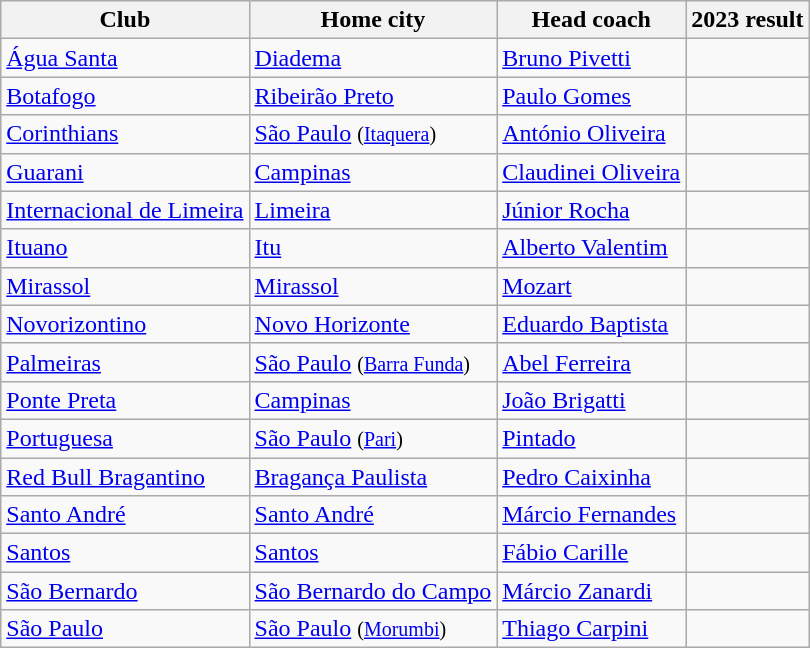<table class="wikitable sortable">
<tr>
<th>Club</th>
<th>Home city</th>
<th>Head coach</th>
<th>2023 result</th>
</tr>
<tr>
<td><a href='#'>Água Santa</a></td>
<td><a href='#'>Diadema</a></td>
<td> <a href='#'>Bruno Pivetti</a></td>
<td></td>
</tr>
<tr>
<td><a href='#'>Botafogo</a></td>
<td><a href='#'>Ribeirão Preto</a></td>
<td> <a href='#'>Paulo Gomes</a></td>
<td></td>
</tr>
<tr>
<td><a href='#'>Corinthians</a></td>
<td><a href='#'>São Paulo</a> <small>(<a href='#'>Itaquera</a>)</small></td>
<td> <a href='#'>António Oliveira</a></td>
<td></td>
</tr>
<tr>
<td><a href='#'>Guarani</a></td>
<td><a href='#'>Campinas</a></td>
<td> <a href='#'>Claudinei Oliveira</a></td>
<td></td>
</tr>
<tr>
<td><a href='#'>Internacional de Limeira</a></td>
<td><a href='#'>Limeira</a></td>
<td> <a href='#'>Júnior Rocha</a></td>
<td></td>
</tr>
<tr>
<td><a href='#'>Ituano</a></td>
<td><a href='#'>Itu</a></td>
<td> <a href='#'>Alberto Valentim</a></td>
<td></td>
</tr>
<tr>
<td><a href='#'>Mirassol</a></td>
<td><a href='#'>Mirassol</a></td>
<td> <a href='#'>Mozart</a></td>
<td></td>
</tr>
<tr>
<td><a href='#'>Novorizontino</a></td>
<td><a href='#'>Novo Horizonte</a></td>
<td> <a href='#'>Eduardo Baptista</a></td>
<td></td>
</tr>
<tr>
<td><a href='#'>Palmeiras</a></td>
<td><a href='#'>São Paulo</a> <small>(<a href='#'>Barra Funda</a>)</small></td>
<td> <a href='#'>Abel Ferreira</a></td>
<td></td>
</tr>
<tr>
<td><a href='#'>Ponte Preta</a></td>
<td><a href='#'>Campinas</a></td>
<td> <a href='#'>João Brigatti</a></td>
<td></td>
</tr>
<tr>
<td><a href='#'>Portuguesa</a></td>
<td><a href='#'>São Paulo</a> <small>(<a href='#'>Pari</a>)</small></td>
<td> <a href='#'>Pintado</a></td>
<td></td>
</tr>
<tr>
<td><a href='#'>Red Bull Bragantino</a></td>
<td><a href='#'>Bragança Paulista</a></td>
<td> <a href='#'>Pedro Caixinha</a></td>
<td></td>
</tr>
<tr>
<td><a href='#'>Santo André</a></td>
<td><a href='#'>Santo André</a></td>
<td> <a href='#'>Márcio Fernandes</a></td>
<td></td>
</tr>
<tr>
<td><a href='#'>Santos</a></td>
<td><a href='#'>Santos</a></td>
<td> <a href='#'>Fábio Carille</a></td>
<td></td>
</tr>
<tr>
<td><a href='#'>São Bernardo</a></td>
<td><a href='#'>São Bernardo do Campo</a></td>
<td> <a href='#'>Márcio Zanardi</a></td>
<td></td>
</tr>
<tr>
<td><a href='#'>São Paulo</a></td>
<td><a href='#'>São Paulo</a> <small>(<a href='#'>Morumbi</a>)</small></td>
<td> <a href='#'>Thiago Carpini</a></td>
<td></td>
</tr>
</table>
